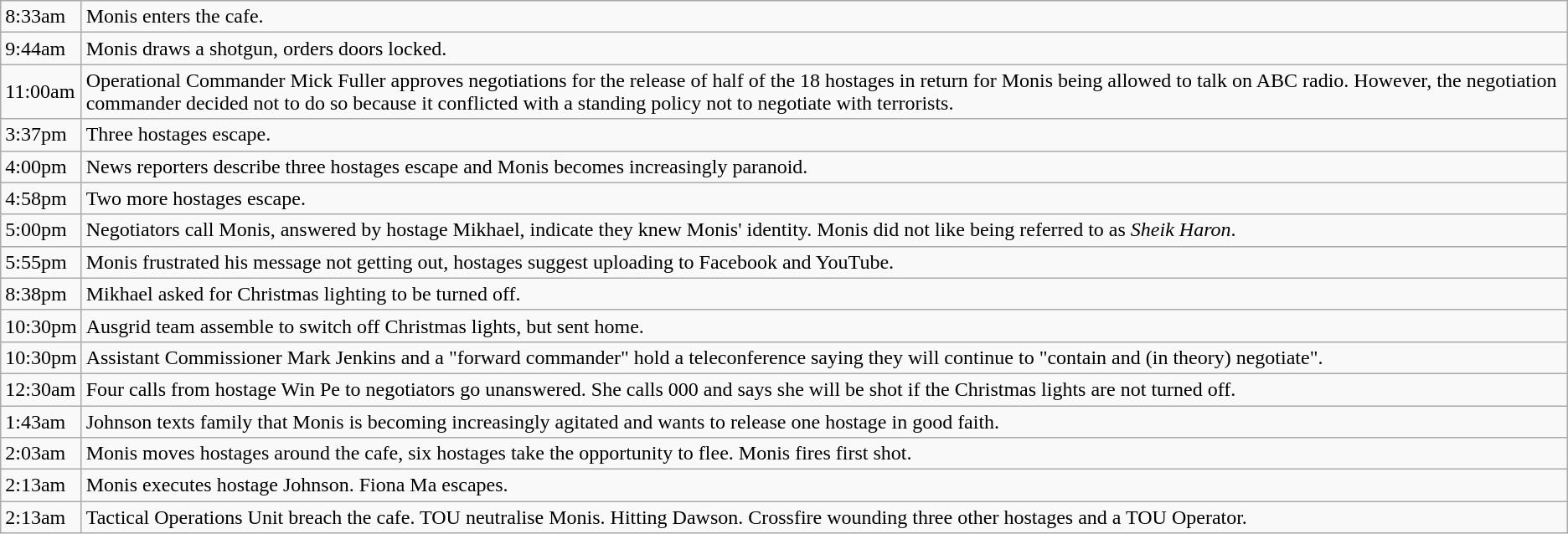<table class="wikitable">
<tr>
<td>8:33am</td>
<td>Monis enters the cafe.</td>
</tr>
<tr>
<td>9:44am</td>
<td>Monis draws a shotgun, orders doors locked.</td>
</tr>
<tr>
<td>11:00am</td>
<td>Operational Commander Mick Fuller approves negotiations for the release of half of the 18 hostages in return for Monis being allowed to talk on ABC radio. However, the negotiation commander decided not to do so because it conflicted with a standing policy not to negotiate with terrorists.</td>
</tr>
<tr>
<td>3:37pm</td>
<td>Three hostages escape.</td>
</tr>
<tr>
<td>4:00pm</td>
<td>News reporters describe three hostages escape and Monis becomes increasingly paranoid.</td>
</tr>
<tr>
<td>4:58pm</td>
<td>Two more hostages escape.</td>
</tr>
<tr>
<td>5:00pm</td>
<td>Negotiators call Monis, answered by hostage Mikhael, indicate they knew Monis' identity. Monis did not like being referred to as <em>Sheik Haron</em>.</td>
</tr>
<tr>
<td>5:55pm</td>
<td>Monis frustrated his message not getting out, hostages suggest uploading to Facebook and YouTube.</td>
</tr>
<tr>
<td>8:38pm</td>
<td>Mikhael asked for Christmas lighting to be turned off.</td>
</tr>
<tr>
<td>10:30pm</td>
<td>Ausgrid team assemble to switch off Christmas lights, but sent home.</td>
</tr>
<tr>
<td>10:30pm</td>
<td>Assistant Commissioner Mark Jenkins and a "forward commander" hold a teleconference saying they will continue to "contain and (in theory) negotiate".</td>
</tr>
<tr>
<td>12:30am</td>
<td>Four calls from hostage Win Pe to negotiators go unanswered. She calls 000 and says she will be shot if the Christmas lights are not turned off.</td>
</tr>
<tr>
<td>1:43am</td>
<td>Johnson texts family that Monis is becoming increasingly agitated and wants to release one hostage in good faith.</td>
</tr>
<tr>
<td>2:03am</td>
<td>Monis moves hostages around the cafe, six hostages take the opportunity to flee. Monis fires first shot.</td>
</tr>
<tr>
<td>2:13am</td>
<td>Monis executes hostage Johnson. Fiona Ma escapes.</td>
</tr>
<tr>
<td>2:13am</td>
<td>Tactical Operations Unit breach the cafe. TOU neutralise Monis. Hitting Dawson. Crossfire wounding three other hostages and a TOU Operator.</td>
</tr>
</table>
